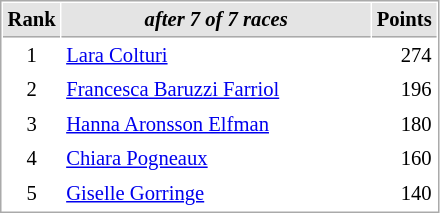<table cellspacing="1" cellpadding="3" style="border:1px solid #aaa; font-size:86%;">
<tr style="background:#e4e4e4;">
<th style="border-bottom:1px solid #aaa; width:10px;">Rank</th>
<th style="border-bottom:1px solid #aaa; width:200px; white-space:nowrap;"><em>after 7 of 7 races</em></th>
<th style="border-bottom:1px solid #aaa; width:20px;">Points</th>
</tr>
<tr>
<td style="text-align:center;">1</td>
<td> <a href='#'>Lara Colturi</a></td>
<td align="right">274</td>
</tr>
<tr>
<td style="text-align:center;">2</td>
<td> <a href='#'>Francesca Baruzzi Farriol</a></td>
<td align="right">196</td>
</tr>
<tr>
<td style="text-align:center;">3</td>
<td> <a href='#'>Hanna Aronsson Elfman</a></td>
<td align="right">180</td>
</tr>
<tr>
<td style="text-align:center;">4</td>
<td> <a href='#'>Chiara Pogneaux</a></td>
<td align="right">160</td>
</tr>
<tr>
<td style="text-align:center;">5</td>
<td> <a href='#'>Giselle Gorringe</a></td>
<td align="right">140</td>
</tr>
</table>
